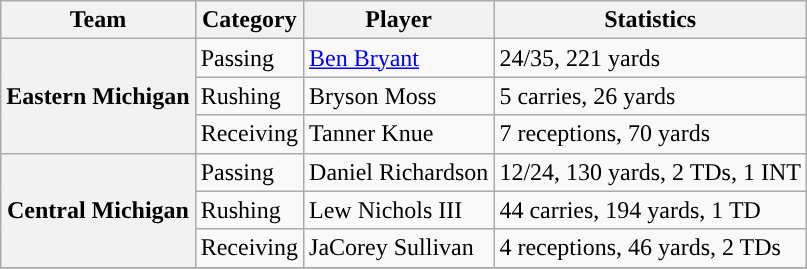<table class="wikitable" style="float: left;">
<tr>
<th>Team</th>
<th>Category</th>
<th>Player</th>
<th>Statistics</th>
</tr>
<tr>
<th rowspan=3>Eastern Michigan</th>
<td>Passing</td>
<td><a href='#'>Ben Bryant</a></td>
<td>24/35, 221 yards</td>
</tr>
<tr>
<td>Rushing</td>
<td>Bryson Moss</td>
<td>5 carries, 26 yards</td>
</tr>
<tr>
<td>Receiving</td>
<td>Tanner Knue</td>
<td>7 receptions, 70 yards</td>
</tr>
<tr>
<th rowspan=3 style=>Central Michigan</th>
<td>Passing</td>
<td>Daniel Richardson</td>
<td>12/24, 130 yards, 2 TDs, 1 INT</td>
</tr>
<tr>
<td>Rushing</td>
<td>Lew Nichols III</td>
<td>44 carries, 194 yards, 1 TD</td>
</tr>
<tr>
<td>Receiving</td>
<td>JaCorey Sullivan</td>
<td>4 receptions, 46 yards, 2 TDs</td>
</tr>
<tr>
</tr>
</table>
